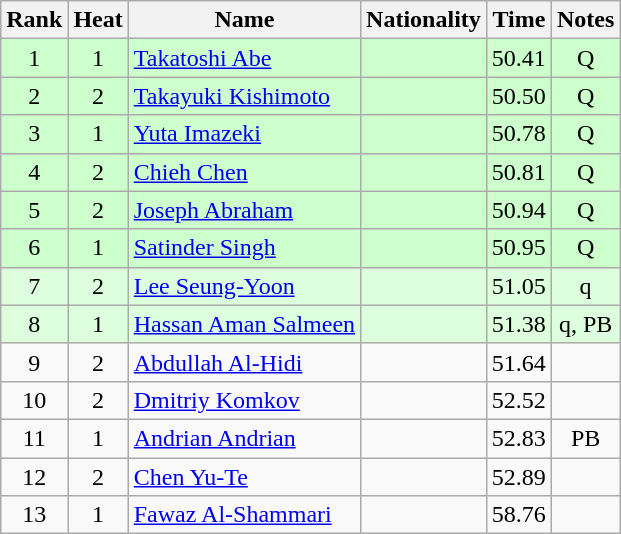<table class="wikitable sortable" style="text-align:center">
<tr>
<th>Rank</th>
<th>Heat</th>
<th>Name</th>
<th>Nationality</th>
<th>Time</th>
<th>Notes</th>
</tr>
<tr bgcolor=ccffcc>
<td>1</td>
<td>1</td>
<td align="left"><a href='#'>Takatoshi Abe</a></td>
<td align=left></td>
<td>50.41</td>
<td>Q</td>
</tr>
<tr bgcolor=ccffcc>
<td>2</td>
<td>2</td>
<td align="left"><a href='#'>Takayuki Kishimoto</a></td>
<td align=left></td>
<td>50.50</td>
<td>Q</td>
</tr>
<tr bgcolor=ccffcc>
<td>3</td>
<td>1</td>
<td align="left"><a href='#'>Yuta Imazeki</a></td>
<td align=left></td>
<td>50.78</td>
<td>Q</td>
</tr>
<tr bgcolor=ccffcc>
<td>4</td>
<td>2</td>
<td align="left"><a href='#'>Chieh Chen</a></td>
<td align=left></td>
<td>50.81</td>
<td>Q</td>
</tr>
<tr bgcolor=ccffcc>
<td>5</td>
<td>2</td>
<td align="left"><a href='#'>Joseph Abraham</a></td>
<td align=left></td>
<td>50.94</td>
<td>Q</td>
</tr>
<tr bgcolor=ccffcc>
<td>6</td>
<td>1</td>
<td align="left"><a href='#'>Satinder Singh</a></td>
<td align=left></td>
<td>50.95</td>
<td>Q</td>
</tr>
<tr bgcolor=ddffdd>
<td>7</td>
<td>2</td>
<td align="left"><a href='#'>Lee Seung-Yoon</a></td>
<td align=left></td>
<td>51.05</td>
<td>q</td>
</tr>
<tr bgcolor=ddffdd>
<td>8</td>
<td>1</td>
<td align="left"><a href='#'>Hassan Aman Salmeen</a></td>
<td align=left></td>
<td>51.38</td>
<td>q, PB</td>
</tr>
<tr>
<td>9</td>
<td>2</td>
<td align="left"><a href='#'>Abdullah Al-Hidi</a></td>
<td align=left></td>
<td>51.64</td>
<td></td>
</tr>
<tr>
<td>10</td>
<td>2</td>
<td align="left"><a href='#'>Dmitriy Komkov</a></td>
<td align=left></td>
<td>52.52</td>
<td></td>
</tr>
<tr>
<td>11</td>
<td>1</td>
<td align="left"><a href='#'>Andrian Andrian</a></td>
<td align=left></td>
<td>52.83</td>
<td>PB</td>
</tr>
<tr>
<td>12</td>
<td>2</td>
<td align="left"><a href='#'>Chen Yu-Te</a></td>
<td align=left></td>
<td>52.89</td>
<td></td>
</tr>
<tr>
<td>13</td>
<td>1</td>
<td align="left"><a href='#'>Fawaz Al-Shammari</a></td>
<td align=left></td>
<td>58.76</td>
<td></td>
</tr>
</table>
